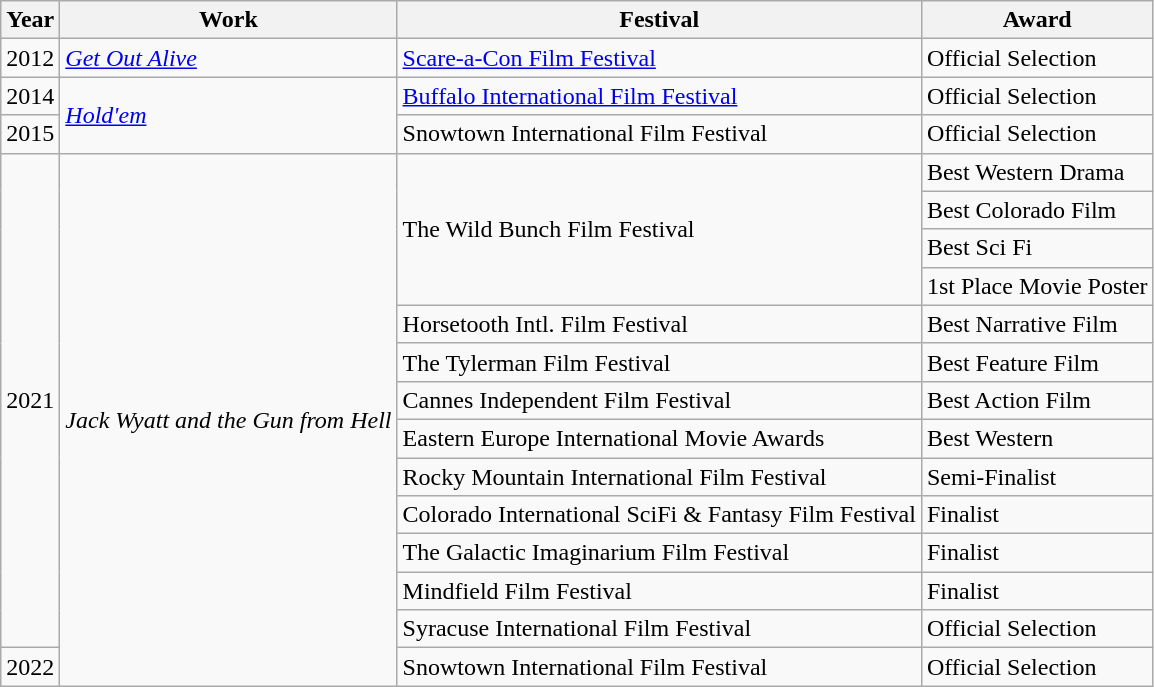<table class="wikitable">
<tr>
<th>Year</th>
<th>Work</th>
<th>Festival</th>
<th>Award</th>
</tr>
<tr>
<td>2012</td>
<td><em><a href='#'>Get Out Alive</a></em></td>
<td><a href='#'>Scare-a-Con Film Festival</a></td>
<td>Official Selection</td>
</tr>
<tr>
<td>2014</td>
<td rowspan="2"><a href='#'><em>Hold'em</em></a></td>
<td><a href='#'>Buffalo International Film Festival</a></td>
<td>Official Selection</td>
</tr>
<tr>
<td>2015</td>
<td>Snowtown International Film Festival</td>
<td>Official Selection</td>
</tr>
<tr>
<td rowspan="13">2021</td>
<td rowspan="14"><em>Jack Wyatt and the Gun from Hell</em></td>
<td rowspan="4">The Wild Bunch Film Festival</td>
<td>Best Western Drama</td>
</tr>
<tr>
<td>Best Colorado Film</td>
</tr>
<tr>
<td>Best Sci Fi</td>
</tr>
<tr>
<td>1st Place Movie Poster</td>
</tr>
<tr>
<td>Horsetooth Intl. Film Festival</td>
<td>Best Narrative Film</td>
</tr>
<tr>
<td>The Tylerman Film Festival</td>
<td>Best Feature Film</td>
</tr>
<tr>
<td>Cannes Independent Film Festival</td>
<td>Best Action Film</td>
</tr>
<tr>
<td>Eastern Europe International Movie Awards</td>
<td>Best Western</td>
</tr>
<tr>
<td>Rocky Mountain International Film Festival</td>
<td>Semi-Finalist</td>
</tr>
<tr>
<td>Colorado International SciFi & Fantasy Film Festival</td>
<td>Finalist</td>
</tr>
<tr>
<td>The Galactic Imaginarium Film Festival</td>
<td>Finalist</td>
</tr>
<tr>
<td>Mindfield Film Festival</td>
<td>Finalist</td>
</tr>
<tr>
<td>Syracuse International Film Festival</td>
<td>Official Selection</td>
</tr>
<tr>
<td>2022</td>
<td>Snowtown International Film Festival</td>
<td>Official Selection</td>
</tr>
</table>
